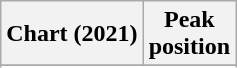<table class="wikitable sortable plainrowheaders" style="text-align:center">
<tr>
<th scope="col">Chart (2021)</th>
<th scope="col">Peak<br>position</th>
</tr>
<tr>
</tr>
<tr>
</tr>
</table>
